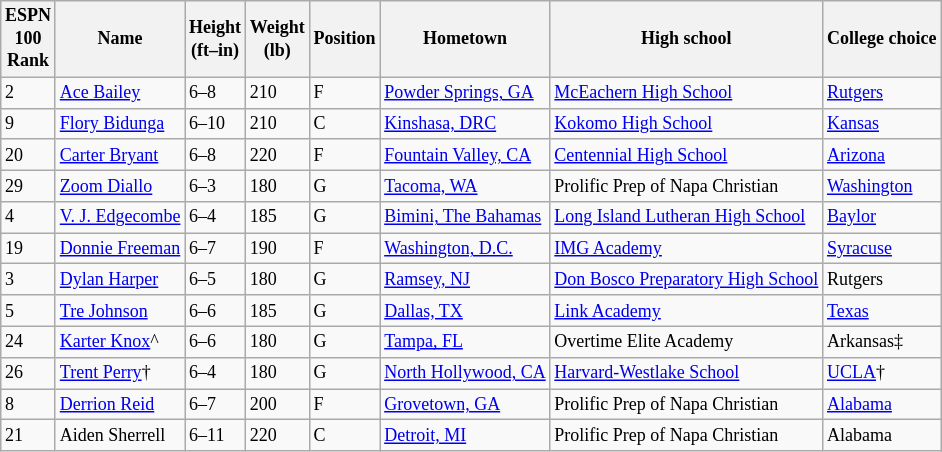<table class="wikitable sortable" style="font-size: 75%" style="width: 75%">
<tr>
<th>ESPN<br> 100 <br> Rank</th>
<th>Name</th>
<th>Height<br>(ft–in)</th>
<th>Weight<br>(lb)</th>
<th>Position</th>
<th>Hometown</th>
<th>High school</th>
<th>College choice</th>
</tr>
<tr>
<td>2</td>
<td><a href='#'>Ace Bailey</a></td>
<td>6–8</td>
<td>210</td>
<td>F</td>
<td><a href='#'>Powder Springs, GA</a></td>
<td><a href='#'>McEachern High School</a></td>
<td><a href='#'>Rutgers</a></td>
</tr>
<tr>
<td>9</td>
<td><a href='#'>Flory Bidunga</a></td>
<td>6–10</td>
<td>210</td>
<td>C</td>
<td><a href='#'>Kinshasa, DRC</a></td>
<td><a href='#'>Kokomo High School</a></td>
<td><a href='#'>Kansas</a></td>
</tr>
<tr>
<td>20</td>
<td><a href='#'>Carter Bryant</a></td>
<td>6–8</td>
<td>220</td>
<td>F</td>
<td><a href='#'>Fountain Valley, CA</a></td>
<td><a href='#'>Centennial High School</a></td>
<td><a href='#'>Arizona</a></td>
</tr>
<tr>
<td>29</td>
<td><a href='#'>Zoom Diallo</a></td>
<td>6–3</td>
<td>180</td>
<td>G</td>
<td><a href='#'>Tacoma, WA</a></td>
<td>Prolific Prep of Napa Christian</td>
<td><a href='#'>Washington</a></td>
</tr>
<tr>
<td>4</td>
<td><a href='#'>V. J. Edgecombe</a></td>
<td>6–4</td>
<td>185</td>
<td>G</td>
<td><a href='#'> Bimini, The Bahamas</a></td>
<td><a href='#'>Long Island Lutheran High School</a></td>
<td><a href='#'>Baylor</a></td>
</tr>
<tr>
<td>19</td>
<td><a href='#'>Donnie Freeman</a></td>
<td>6–7</td>
<td>190</td>
<td>F</td>
<td><a href='#'>Washington, D.C.</a></td>
<td><a href='#'>IMG Academy</a></td>
<td><a href='#'>Syracuse</a></td>
</tr>
<tr>
<td>3</td>
<td><a href='#'>Dylan Harper</a></td>
<td>6–5</td>
<td>180</td>
<td>G</td>
<td><a href='#'>Ramsey, NJ</a></td>
<td><a href='#'>Don Bosco Preparatory High School</a></td>
<td>Rutgers</td>
</tr>
<tr>
<td>5</td>
<td><a href='#'>Tre Johnson</a></td>
<td>6–6</td>
<td>185</td>
<td>G</td>
<td><a href='#'>Dallas, TX</a></td>
<td><a href='#'>Link Academy</a></td>
<td><a href='#'>Texas</a></td>
</tr>
<tr>
<td>24</td>
<td><a href='#'>Karter Knox</a>^</td>
<td>6–6</td>
<td>180</td>
<td>G</td>
<td><a href='#'>Tampa, FL</a></td>
<td>Overtime Elite Academy</td>
<td>Arkansas‡</td>
</tr>
<tr>
<td>26</td>
<td><a href='#'>Trent Perry</a>†</td>
<td>6–4</td>
<td>180</td>
<td>G</td>
<td><a href='#'>North Hollywood, CA</a></td>
<td><a href='#'>Harvard-Westlake School</a></td>
<td><a href='#'>UCLA</a>†</td>
</tr>
<tr>
<td>8</td>
<td><a href='#'>Derrion Reid</a></td>
<td>6–7</td>
<td>200</td>
<td>F</td>
<td><a href='#'>Grovetown, GA</a></td>
<td>Prolific Prep of Napa Christian</td>
<td><a href='#'>Alabama</a></td>
</tr>
<tr>
<td>21</td>
<td>Aiden Sherrell</td>
<td>6–11</td>
<td>220</td>
<td>C</td>
<td><a href='#'>Detroit, MI</a></td>
<td>Prolific Prep of Napa Christian</td>
<td>Alabama</td>
</tr>
</table>
